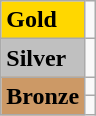<table class="wikitable">
<tr>
<td bgcolor="gold"><strong>Gold</strong></td>
<td></td>
</tr>
<tr>
<td bgcolor="silver"><strong>Silver</strong></td>
<td></td>
</tr>
<tr>
<td rowspan="2" bgcolor="#cc9966"><strong>Bronze</strong></td>
<td></td>
</tr>
<tr>
<td></td>
</tr>
</table>
